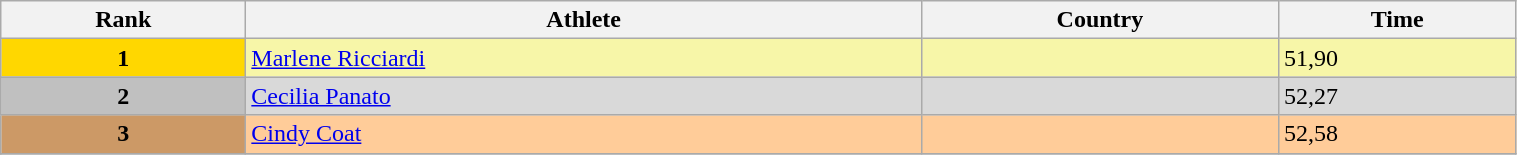<table class="wikitable" width=80% style="font-size:100%; text-align:left;">
<tr>
<th>Rank</th>
<th>Athlete</th>
<th>Country</th>
<th>Time</th>
</tr>
<tr align="center" valign="top" bgcolor="#F7F6A8">
<th style="background:#ffd700;">1</th>
<td align="left"><a href='#'>Marlene Ricciardi</a></td>
<td align="left"></td>
<td align="left">51,90</td>
</tr>
<tr align="center" valign="top" bgcolor="#D9D9D9">
<th style="background:#c0c0c0;">2</th>
<td align="left"><a href='#'>Cecilia Panato</a></td>
<td align="left"></td>
<td align="left">52,27</td>
</tr>
<tr align="center" valign="top" bgcolor="#FFCC99">
<th style="background:#cc9966;">3</th>
<td align="left"><a href='#'>Cindy Coat</a></td>
<td align="left"></td>
<td align="left">52,58</td>
</tr>
<tr align="center" valign="top" bgcolor="#FFFFFF">
</tr>
</table>
